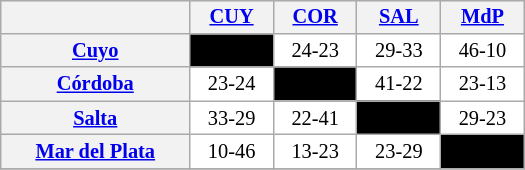<table align="left" width="350" cellspacing="0" cellpadding="3" style="background-color: #f9f9f9; font-size: 85%; text-align: center" class="wikitable">
<tr style="background:#00000;">
<th align="left"> </th>
<th><a href='#'>CUY</a></th>
<th><a href='#'>COR</a></th>
<th><a href='#'>SAL</a></th>
<th><a href='#'>MdP</a></th>
</tr>
<tr ! style="background:#FFFFFF;">
<th><a href='#'>Cuyo</a></th>
<td style="background:#000000">––––</td>
<td>24-23</td>
<td>29-33</td>
<td>46-10</td>
</tr>
<tr ! style="background:#FFFFFF;">
<th><a href='#'>Córdoba</a></th>
<td>23-24</td>
<td style="background:#000000">––––</td>
<td>41-22</td>
<td>23-13</td>
</tr>
<tr ! style="background:#FFFFFF;">
<th><a href='#'>Salta</a></th>
<td>33-29</td>
<td>22-41</td>
<td style="background:#000000">––––</td>
<td>29-23</td>
</tr>
<tr ! style="background:#FFFFFF;">
<th><a href='#'>Mar del Plata</a></th>
<td>10-46</td>
<td>13-23</td>
<td>23-29</td>
<td style="background:#000000">––––</td>
</tr>
<tr>
</tr>
</table>
